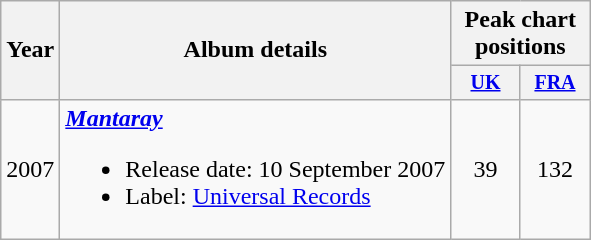<table class="wikitable" style="text-align:center;">
<tr>
<th rowspan="2">Year</th>
<th rowspan="2">Album details</th>
<th colspan="2">Peak chart positions</th>
</tr>
<tr style="font-size:smaller;">
<th style="width:40px;"><a href='#'>UK</a><br></th>
<th style="width:40px;"><a href='#'>FRA</a><br></th>
</tr>
<tr>
<td>2007</td>
<td style="text-align:left;"><strong><em><a href='#'>Mantaray</a></em></strong><br><ul><li>Release date: 10 September 2007</li><li>Label: <a href='#'>Universal Records</a></li></ul></td>
<td>39</td>
<td>132</td>
</tr>
</table>
